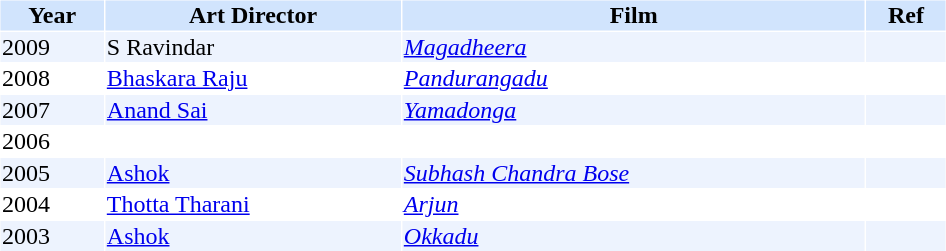<table cellspacing="1" cellpadding="1" border="0" width="50%">
<tr bgcolor="#d1e4fd">
<th>Year</th>
<th>Art Director</th>
<th>Film</th>
<th>Ref</th>
</tr>
<tr bgcolor=#edf3fe>
<td>2009</td>
<td>S Ravindar</td>
<td><em><a href='#'>Magadheera</a></em></td>
<td></td>
</tr>
<tr>
<td>2008</td>
<td><a href='#'>Bhaskara Raju</a></td>
<td><em><a href='#'>Pandurangadu</a></em></td>
<td></td>
</tr>
<tr bgcolor=#edf3fe>
<td>2007</td>
<td><a href='#'>Anand Sai</a></td>
<td><em><a href='#'>Yamadonga</a></em></td>
<td></td>
</tr>
<tr>
<td>2006</td>
<td></td>
<td></td>
<td></td>
</tr>
<tr bgcolor=#edf3fe>
<td>2005</td>
<td><a href='#'>Ashok</a></td>
<td><em><a href='#'>Subhash Chandra Bose</a></em></td>
<td></td>
</tr>
<tr>
<td>2004</td>
<td><a href='#'>Thotta Tharani</a></td>
<td><em><a href='#'>Arjun</a></em></td>
<td></td>
</tr>
<tr bgcolor=#edf3fe>
<td>2003</td>
<td><a href='#'>Ashok</a></td>
<td><em><a href='#'>Okkadu</a></em></td>
<td></td>
</tr>
<tr>
</tr>
</table>
